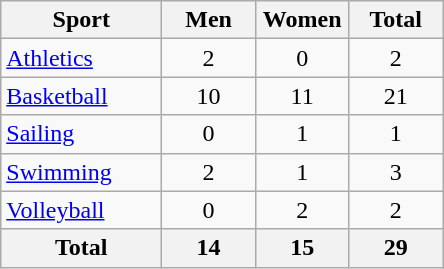<table class="wikitable sortable" style="text-align:center;">
<tr>
<th width=100>Sport</th>
<th width=55>Men</th>
<th width=55>Women</th>
<th width=55>Total</th>
</tr>
<tr>
<td align=left><a href='#'>Athletics</a></td>
<td>2</td>
<td>0</td>
<td>2</td>
</tr>
<tr>
<td align=left><a href='#'>Basketball</a></td>
<td>10</td>
<td>11</td>
<td>21</td>
</tr>
<tr>
<td align=left><a href='#'>Sailing</a></td>
<td>0</td>
<td>1</td>
<td>1</td>
</tr>
<tr>
<td align=left><a href='#'>Swimming</a></td>
<td>2</td>
<td>1</td>
<td>3</td>
</tr>
<tr>
<td align=left><a href='#'>Volleyball</a></td>
<td>0</td>
<td>2</td>
<td>2</td>
</tr>
<tr>
<th>Total</th>
<th>14</th>
<th>15</th>
<th>29</th>
</tr>
</table>
